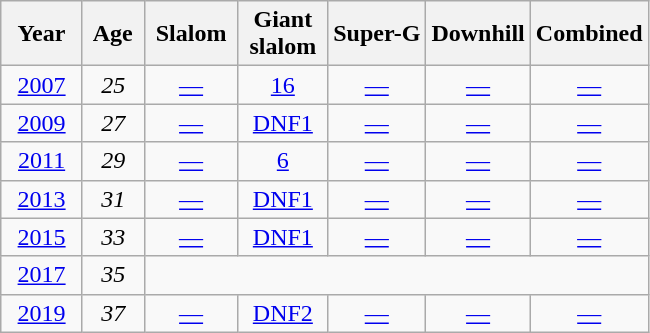<table class=wikitable style="text-align:center">
<tr>
<th>  Year  </th>
<th> Age </th>
<th> Slalom </th>
<th> Giant <br> slalom </th>
<th>Super-G</th>
<th>Downhill</th>
<th>Combined</th>
</tr>
<tr>
<td><a href='#'>2007</a></td>
<td><em>25</em></td>
<td><a href='#'>—</a></td>
<td><a href='#'>16</a></td>
<td><a href='#'>—</a></td>
<td><a href='#'>—</a></td>
<td><a href='#'>—</a></td>
</tr>
<tr>
<td><a href='#'>2009</a></td>
<td><em>27</em></td>
<td><a href='#'>—</a></td>
<td><a href='#'>DNF1</a></td>
<td><a href='#'>—</a></td>
<td><a href='#'>—</a></td>
<td><a href='#'>—</a></td>
</tr>
<tr>
<td><a href='#'>2011</a></td>
<td><em>29</em></td>
<td><a href='#'>—</a></td>
<td><a href='#'>6</a></td>
<td><a href='#'>—</a></td>
<td><a href='#'>—</a></td>
<td><a href='#'>—</a></td>
</tr>
<tr>
<td><a href='#'>2013</a></td>
<td><em>31</em></td>
<td><a href='#'>—</a></td>
<td><a href='#'>DNF1</a></td>
<td><a href='#'>—</a></td>
<td><a href='#'>—</a></td>
<td><a href='#'>—</a></td>
</tr>
<tr>
<td><a href='#'>2015</a></td>
<td><em>33</em></td>
<td><a href='#'>—</a></td>
<td><a href='#'>DNF1</a></td>
<td><a href='#'>—</a></td>
<td><a href='#'>—</a></td>
<td><a href='#'>—</a></td>
</tr>
<tr>
<td><a href='#'>2017</a></td>
<td><em>35</em></td>
<td colspan=5><em></em></td>
</tr>
<tr>
<td><a href='#'>2019</a></td>
<td><em>37</em></td>
<td><a href='#'>—</a></td>
<td><a href='#'>DNF2</a></td>
<td><a href='#'>—</a></td>
<td><a href='#'>—</a></td>
<td><a href='#'>—</a></td>
</tr>
</table>
